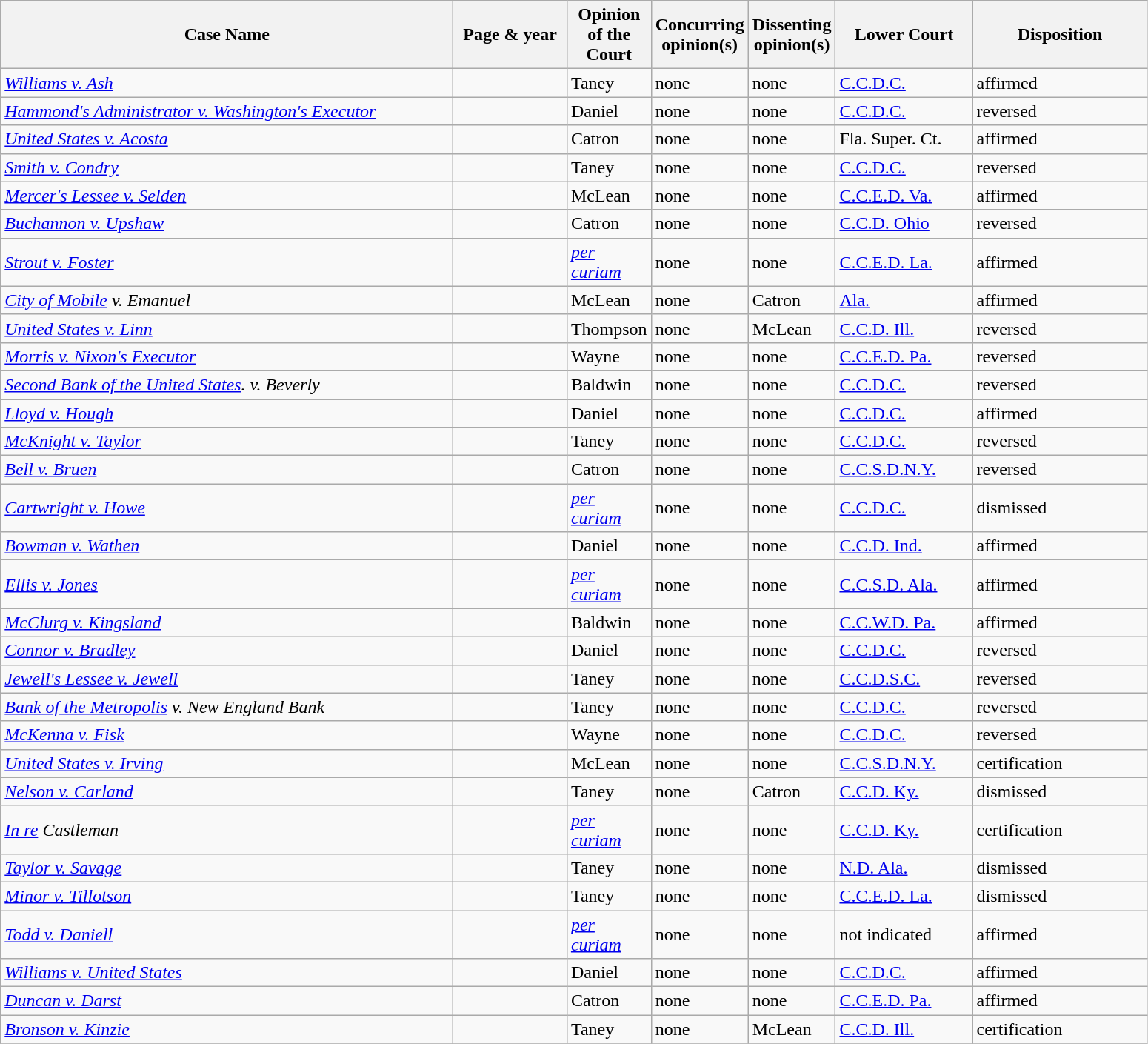<table class="wikitable sortable">
<tr>
<th scope="col" style="width: 400px;">Case Name</th>
<th scope="col" style="width: 95px;">Page & year</th>
<th scope="col" style="width: 10px;">Opinion of the Court</th>
<th scope="col" style="width: 10px;">Concurring opinion(s)</th>
<th scope="col" style="width: 10px;">Dissenting opinion(s)</th>
<th scope="col" style="width: 116px;">Lower Court</th>
<th scope="col" style="width: 150px;">Disposition</th>
</tr>
<tr>
<td><em><a href='#'>Williams v. Ash</a></em></td>
<td align="right"></td>
<td>Taney</td>
<td>none</td>
<td>none</td>
<td><a href='#'>C.C.D.C.</a></td>
<td>affirmed</td>
</tr>
<tr>
<td><em><a href='#'>Hammond's Administrator v. Washington's Executor</a></em></td>
<td align="right"></td>
<td>Daniel</td>
<td>none</td>
<td>none</td>
<td><a href='#'>C.C.D.C.</a></td>
<td>reversed</td>
</tr>
<tr>
<td><em><a href='#'>United States v. Acosta</a></em></td>
<td align="right"></td>
<td>Catron</td>
<td>none</td>
<td>none</td>
<td>Fla. Super. Ct.</td>
<td>affirmed</td>
</tr>
<tr>
<td><em><a href='#'>Smith v. Condry</a></em></td>
<td align="right"></td>
<td>Taney</td>
<td>none</td>
<td>none</td>
<td><a href='#'>C.C.D.C.</a></td>
<td>reversed</td>
</tr>
<tr>
<td><em><a href='#'>Mercer's Lessee v. Selden</a></em></td>
<td align="right"></td>
<td>McLean</td>
<td>none</td>
<td>none</td>
<td><a href='#'>C.C.E.D. Va.</a></td>
<td>affirmed</td>
</tr>
<tr>
<td><em><a href='#'>Buchannon v. Upshaw</a></em></td>
<td align="right"></td>
<td>Catron</td>
<td>none</td>
<td>none</td>
<td><a href='#'>C.C.D. Ohio</a></td>
<td>reversed</td>
</tr>
<tr>
<td><em><a href='#'>Strout v. Foster</a></em></td>
<td align="right"></td>
<td><em><a href='#'>per curiam</a></em></td>
<td>none</td>
<td>none</td>
<td><a href='#'>C.C.E.D. La.</a></td>
<td>affirmed</td>
</tr>
<tr>
<td><em><a href='#'>City of Mobile</a> v. Emanuel</em></td>
<td align="right"></td>
<td>McLean</td>
<td>none</td>
<td>Catron</td>
<td><a href='#'>Ala.</a></td>
<td>affirmed</td>
</tr>
<tr>
<td><em><a href='#'>United States v. Linn</a></em></td>
<td align="right"></td>
<td>Thompson</td>
<td>none</td>
<td>McLean</td>
<td><a href='#'>C.C.D. Ill.</a></td>
<td>reversed</td>
</tr>
<tr>
<td><em><a href='#'>Morris v. Nixon's Executor</a></em></td>
<td align="right"></td>
<td>Wayne</td>
<td>none</td>
<td>none</td>
<td><a href='#'>C.C.E.D. Pa.</a></td>
<td>reversed</td>
</tr>
<tr>
<td><em><a href='#'>Second Bank of the United States</a>. v. Beverly</em></td>
<td align="right"></td>
<td>Baldwin</td>
<td>none</td>
<td>none</td>
<td><a href='#'>C.C.D.C.</a></td>
<td>reversed</td>
</tr>
<tr>
<td><em><a href='#'>Lloyd v. Hough</a></em></td>
<td align="right"></td>
<td>Daniel</td>
<td>none</td>
<td>none</td>
<td><a href='#'>C.C.D.C.</a></td>
<td>affirmed</td>
</tr>
<tr>
<td><em><a href='#'>McKnight v. Taylor</a></em></td>
<td align="right"></td>
<td>Taney</td>
<td>none</td>
<td>none</td>
<td><a href='#'>C.C.D.C.</a></td>
<td>reversed</td>
</tr>
<tr>
<td><em><a href='#'>Bell v. Bruen</a></em></td>
<td align="right"></td>
<td>Catron</td>
<td>none</td>
<td>none</td>
<td><a href='#'>C.C.S.D.N.Y.</a></td>
<td>reversed</td>
</tr>
<tr>
<td><em><a href='#'>Cartwright v. Howe</a></em></td>
<td align="right"></td>
<td><em><a href='#'>per curiam</a></em></td>
<td>none</td>
<td>none</td>
<td><a href='#'>C.C.D.C.</a></td>
<td>dismissed</td>
</tr>
<tr>
<td><em><a href='#'>Bowman v. Wathen</a></em></td>
<td align="right"></td>
<td>Daniel</td>
<td>none</td>
<td>none</td>
<td><a href='#'>C.C.D. Ind.</a></td>
<td>affirmed</td>
</tr>
<tr>
<td><em><a href='#'>Ellis v. Jones</a></em></td>
<td align="right"></td>
<td><em><a href='#'>per curiam</a></em></td>
<td>none</td>
<td>none</td>
<td><a href='#'>C.C.S.D. Ala.</a></td>
<td>affirmed</td>
</tr>
<tr>
<td><em><a href='#'>McClurg v. Kingsland</a></em></td>
<td align="right"></td>
<td>Baldwin</td>
<td>none</td>
<td>none</td>
<td><a href='#'>C.C.W.D. Pa.</a></td>
<td>affirmed</td>
</tr>
<tr>
<td><em><a href='#'>Connor v. Bradley</a></em></td>
<td align="right"></td>
<td>Daniel</td>
<td>none</td>
<td>none</td>
<td><a href='#'>C.C.D.C.</a></td>
<td>reversed</td>
</tr>
<tr>
<td><em><a href='#'>Jewell's Lessee v. Jewell</a></em></td>
<td align="right"></td>
<td>Taney</td>
<td>none</td>
<td>none</td>
<td><a href='#'>C.C.D.S.C.</a></td>
<td>reversed</td>
</tr>
<tr>
<td><em><a href='#'>Bank of the Metropolis</a> v. New England Bank</em></td>
<td align="right"></td>
<td>Taney</td>
<td>none</td>
<td>none</td>
<td><a href='#'>C.C.D.C.</a></td>
<td>reversed</td>
</tr>
<tr>
<td><em><a href='#'>McKenna v. Fisk</a></em></td>
<td align="right"></td>
<td>Wayne</td>
<td>none</td>
<td>none</td>
<td><a href='#'>C.C.D.C.</a></td>
<td>reversed</td>
</tr>
<tr>
<td><em><a href='#'>United States v. Irving</a></em></td>
<td align="right"></td>
<td>McLean</td>
<td>none</td>
<td>none</td>
<td><a href='#'>C.C.S.D.N.Y.</a></td>
<td>certification</td>
</tr>
<tr>
<td><em><a href='#'>Nelson v. Carland</a></em></td>
<td align="right"></td>
<td>Taney</td>
<td>none</td>
<td>Catron</td>
<td><a href='#'>C.C.D. Ky.</a></td>
<td>dismissed</td>
</tr>
<tr>
<td><em><a href='#'>In re</a> Castleman</em></td>
<td align="right"></td>
<td><em><a href='#'>per curiam</a></em></td>
<td>none</td>
<td>none</td>
<td><a href='#'>C.C.D. Ky.</a></td>
<td>certification</td>
</tr>
<tr>
<td><em><a href='#'>Taylor v. Savage</a></em></td>
<td align="right"></td>
<td>Taney</td>
<td>none</td>
<td>none</td>
<td><a href='#'>N.D. Ala.</a></td>
<td>dismissed</td>
</tr>
<tr>
<td><em><a href='#'>Minor v. Tillotson</a></em></td>
<td align="right"></td>
<td>Taney</td>
<td>none</td>
<td>none</td>
<td><a href='#'>C.C.E.D. La.</a></td>
<td>dismissed</td>
</tr>
<tr>
<td><em><a href='#'>Todd v. Daniell</a></em></td>
<td align="right"></td>
<td><em><a href='#'>per curiam</a></em></td>
<td>none</td>
<td>none</td>
<td>not indicated</td>
<td>affirmed</td>
</tr>
<tr>
<td><em><a href='#'>Williams v. United States</a></em></td>
<td align="right"></td>
<td>Daniel</td>
<td>none</td>
<td>none</td>
<td><a href='#'>C.C.D.C.</a></td>
<td>affirmed</td>
</tr>
<tr>
<td><em><a href='#'>Duncan v. Darst</a></em></td>
<td align="right"></td>
<td>Catron</td>
<td>none</td>
<td>none</td>
<td><a href='#'>C.C.E.D. Pa.</a></td>
<td>affirmed</td>
</tr>
<tr>
<td><em><a href='#'>Bronson v. Kinzie</a></em></td>
<td align="right"></td>
<td>Taney</td>
<td>none</td>
<td>McLean</td>
<td><a href='#'>C.C.D. Ill.</a></td>
<td>certification</td>
</tr>
<tr>
</tr>
</table>
